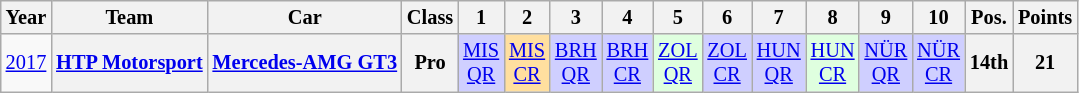<table class="wikitable" border="1" style="text-align:center; font-size:85%;">
<tr>
<th>Year</th>
<th>Team</th>
<th>Car</th>
<th>Class</th>
<th>1</th>
<th>2</th>
<th>3</th>
<th>4</th>
<th>5</th>
<th>6</th>
<th>7</th>
<th>8</th>
<th>9</th>
<th>10</th>
<th>Pos.</th>
<th>Points</th>
</tr>
<tr>
<td><a href='#'>2017</a></td>
<th nowrap><a href='#'>HTP Motorsport</a></th>
<th nowrap><a href='#'>Mercedes-AMG GT3</a></th>
<th>Pro</th>
<td style="background:#CFCFFF;"><a href='#'>MIS<br>QR</a><br></td>
<td style="background:#FFDF9F;"><a href='#'>MIS<br>CR</a><br></td>
<td style="background:#CFCFFF;"><a href='#'>BRH<br>QR</a><br></td>
<td style="background:#CFCFFF;"><a href='#'>BRH<br>CR</a><br></td>
<td style="background:#DFFFDF;"><a href='#'>ZOL<br>QR</a><br></td>
<td style="background:#CFCFFF;"><a href='#'>ZOL<br>CR</a><br></td>
<td style="background:#CFCFFF;"><a href='#'>HUN<br>QR</a><br></td>
<td style="background:#DFFFDF;"><a href='#'>HUN<br>CR</a><br></td>
<td style="background:#CFCFFF;"><a href='#'>NÜR<br>QR</a><br></td>
<td style="background:#CFCFFF;"><a href='#'>NÜR<br>CR</a><br></td>
<th>14th</th>
<th>21</th>
</tr>
</table>
